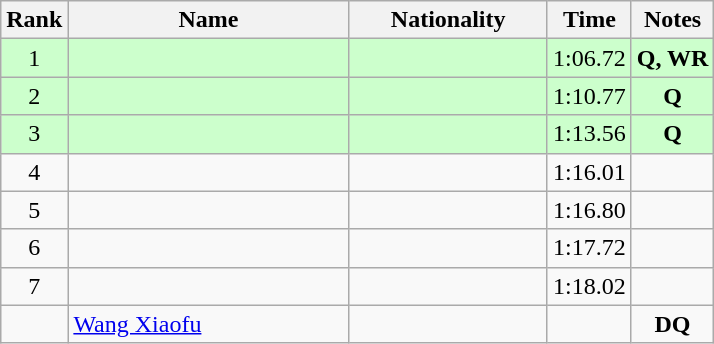<table class="wikitable sortable" style="text-align:center">
<tr>
<th>Rank</th>
<th style="width:180px">Name</th>
<th style="width:125px">Nationality</th>
<th>Time</th>
<th>Notes</th>
</tr>
<tr style="background:#cfc;">
<td>1</td>
<td style="text-align:left;"></td>
<td style="text-align:left;"></td>
<td>1:06.72</td>
<td><strong>Q, WR</strong></td>
</tr>
<tr style="background:#cfc;">
<td>2</td>
<td style="text-align:left;"></td>
<td style="text-align:left;"></td>
<td>1:10.77</td>
<td><strong>Q</strong></td>
</tr>
<tr style="background:#cfc;">
<td>3</td>
<td style="text-align:left;"></td>
<td style="text-align:left;"></td>
<td>1:13.56</td>
<td><strong>Q</strong></td>
</tr>
<tr>
<td>4</td>
<td style="text-align:left;"></td>
<td style="text-align:left;"></td>
<td>1:16.01</td>
<td></td>
</tr>
<tr>
<td>5</td>
<td style="text-align:left;"></td>
<td style="text-align:left;"></td>
<td>1:16.80</td>
<td></td>
</tr>
<tr>
<td>6</td>
<td style="text-align:left;"></td>
<td style="text-align:left;"></td>
<td>1:17.72</td>
<td></td>
</tr>
<tr>
<td>7</td>
<td style="text-align:left;"></td>
<td style="text-align:left;"></td>
<td>1:18.02</td>
<td></td>
</tr>
<tr>
<td></td>
<td style="text-align:left;"><a href='#'>Wang Xiaofu</a></td>
<td style="text-align:left;"></td>
<td></td>
<td><strong>DQ</strong></td>
</tr>
</table>
